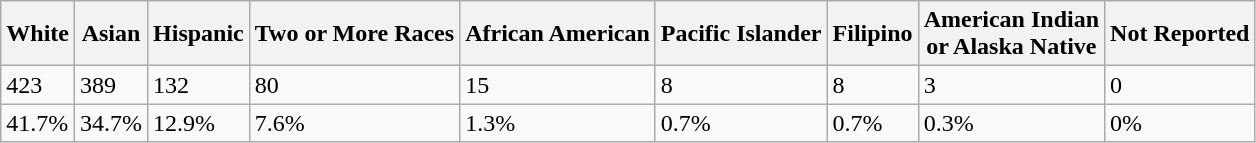<table class="wikitable">
<tr>
<th>White</th>
<th>Asian</th>
<th>Hispanic</th>
<th>Two or More Races</th>
<th>African American</th>
<th>Pacific Islander</th>
<th>Filipino</th>
<th>American Indian<br>or Alaska Native</th>
<th>Not Reported</th>
</tr>
<tr>
<td>423</td>
<td>389</td>
<td>132</td>
<td>80</td>
<td>15</td>
<td>8</td>
<td>8</td>
<td>3</td>
<td>0</td>
</tr>
<tr>
<td>41.7%</td>
<td>34.7%</td>
<td>12.9%</td>
<td>7.6%</td>
<td>1.3%</td>
<td>0.7%</td>
<td>0.7%</td>
<td>0.3%</td>
<td>0%</td>
</tr>
</table>
